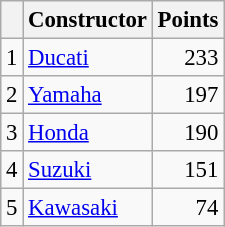<table class="wikitable" style="font-size: 95%;">
<tr>
<th></th>
<th>Constructor</th>
<th>Points</th>
</tr>
<tr>
<td align=center>1</td>
<td> <a href='#'>Ducati</a></td>
<td align=right>233</td>
</tr>
<tr>
<td align=center>2</td>
<td> <a href='#'>Yamaha</a></td>
<td align=right>197</td>
</tr>
<tr>
<td align=center>3</td>
<td> <a href='#'>Honda</a></td>
<td align=right>190</td>
</tr>
<tr>
<td align=center>4</td>
<td> <a href='#'>Suzuki</a></td>
<td align=right>151</td>
</tr>
<tr>
<td align=center>5</td>
<td> <a href='#'>Kawasaki</a></td>
<td align=right>74</td>
</tr>
</table>
